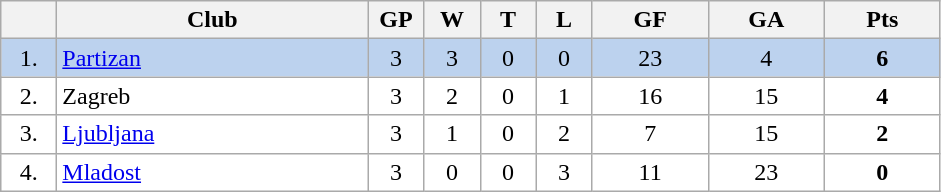<table class="wikitable">
<tr>
<th width="30"></th>
<th width="200">Club</th>
<th width="30">GP</th>
<th width="30">W</th>
<th width="30">T</th>
<th width="30">L</th>
<th width="70">GF</th>
<th width="70">GA</th>
<th width="70">Pts</th>
</tr>
<tr bgcolor="#BCD2EE" align="center">
<td>1.</td>
<td align="left"><a href='#'>Partizan</a></td>
<td>3</td>
<td>3</td>
<td>0</td>
<td>0</td>
<td>23</td>
<td>4</td>
<td><strong>6</strong></td>
</tr>
<tr bgcolor="#FFFFFF" align="center">
<td>2.</td>
<td align="left">Zagreb</td>
<td>3</td>
<td>2</td>
<td>0</td>
<td>1</td>
<td>16</td>
<td>15</td>
<td><strong>4</strong></td>
</tr>
<tr bgcolor="#FFFFFF" align="center">
<td>3.</td>
<td align="left"><a href='#'>Ljubljana</a></td>
<td>3</td>
<td>1</td>
<td>0</td>
<td>2</td>
<td>7</td>
<td>15</td>
<td><strong>2</strong></td>
</tr>
<tr bgcolor="#FFFFFF" align="center">
<td>4.</td>
<td align="left"><a href='#'>Mladost</a></td>
<td>3</td>
<td>0</td>
<td>0</td>
<td>3</td>
<td>11</td>
<td>23</td>
<td><strong>0</strong></td>
</tr>
</table>
